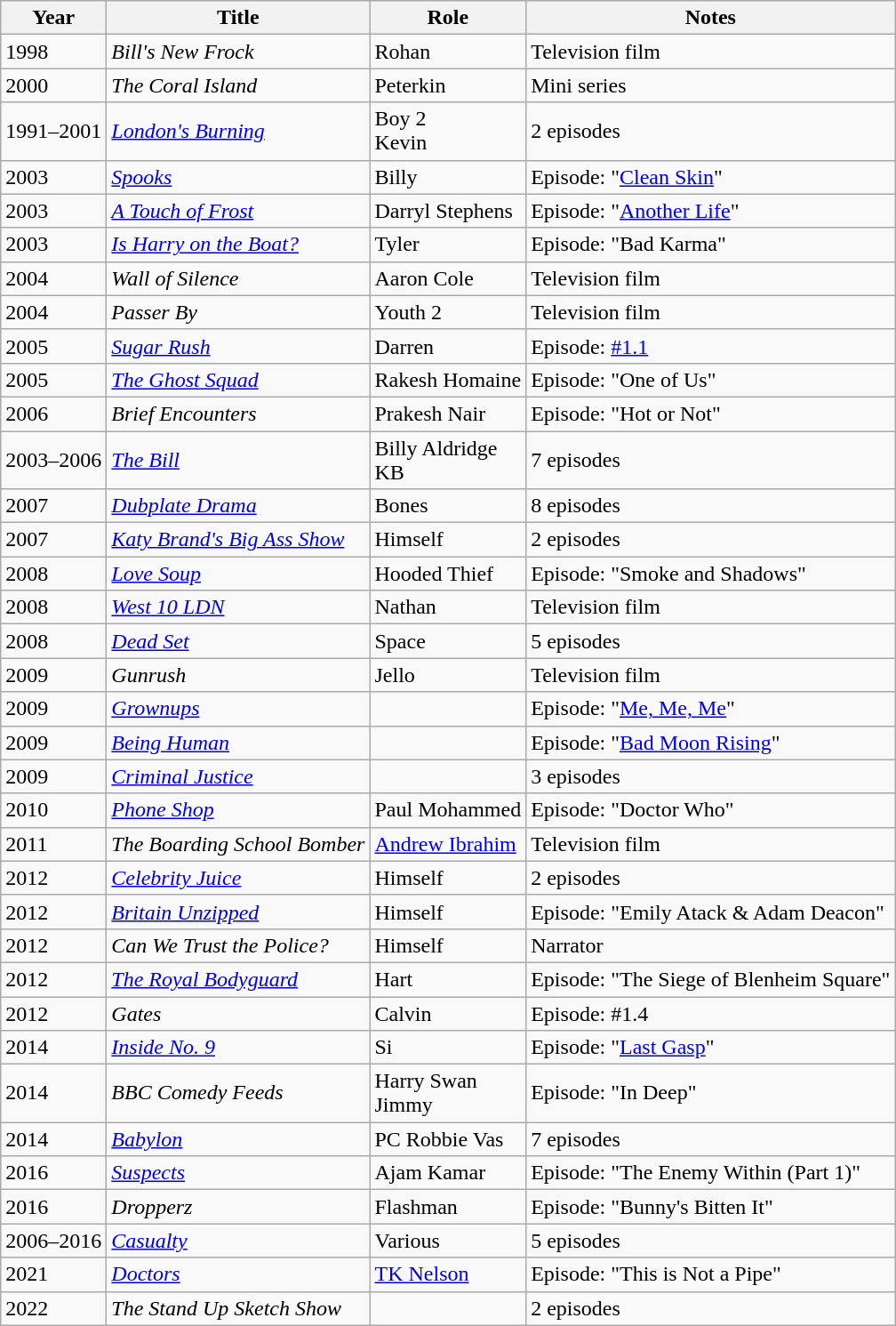<table class="wikitable sortable">
<tr>
<th>Year</th>
<th>Title</th>
<th>Role</th>
<th class="unsortable">Notes</th>
</tr>
<tr>
<td>1998</td>
<td><em>Bill's New Frock</em></td>
<td>Rohan</td>
<td>Television film</td>
</tr>
<tr>
<td>2000</td>
<td><em>The Coral Island</em></td>
<td>Peterkin</td>
<td>Mini series</td>
</tr>
<tr>
<td>1991–2001</td>
<td><em><a href='#'>London's Burning</a></em></td>
<td>Boy 2<br>Kevin</td>
<td>2 episodes</td>
</tr>
<tr>
<td>2003</td>
<td><em><a href='#'>Spooks</a></em></td>
<td>Billy</td>
<td>Episode: "<a href='#'>Clean Skin</a>"</td>
</tr>
<tr>
<td>2003</td>
<td><em><a href='#'>A Touch of Frost</a></em></td>
<td>Darryl Stephens</td>
<td>Episode: "<a href='#'>Another Life</a>"</td>
</tr>
<tr>
<td>2003</td>
<td><em><a href='#'>Is Harry on the Boat?</a></em></td>
<td>Tyler</td>
<td>Episode: "Bad Karma"</td>
</tr>
<tr>
<td>2004</td>
<td><em>Wall of Silence</em></td>
<td>Aaron Cole</td>
<td>Television film</td>
</tr>
<tr>
<td>2004</td>
<td><em>Passer By</em></td>
<td>Youth 2</td>
<td>Television film</td>
</tr>
<tr>
<td>2005</td>
<td><em><a href='#'>Sugar Rush</a></em></td>
<td>Darren</td>
<td>Episode: <a href='#'>#1.1</a></td>
</tr>
<tr>
<td>2005</td>
<td><em><a href='#'>The Ghost Squad</a></em></td>
<td>Rakesh Homaine</td>
<td>Episode: "One of Us"</td>
</tr>
<tr>
<td>2006</td>
<td><em>Brief Encounters</em></td>
<td>Prakesh Nair</td>
<td>Episode: "Hot or Not"</td>
</tr>
<tr>
<td>2003–2006</td>
<td><em><a href='#'>The Bill</a></em></td>
<td>Billy Aldridge<br>KB</td>
<td>7 episodes</td>
</tr>
<tr>
<td>2007</td>
<td><em><a href='#'>Dubplate Drama</a></em></td>
<td>Bones</td>
<td>8 episodes</td>
</tr>
<tr>
<td>2007</td>
<td><em><a href='#'>Katy Brand's Big Ass Show</a></em></td>
<td>Himself</td>
<td>2 episodes</td>
</tr>
<tr>
<td>2008</td>
<td><em><a href='#'>Love Soup</a></em></td>
<td>Hooded Thief</td>
<td>Episode: "Smoke and Shadows"</td>
</tr>
<tr>
<td>2008</td>
<td><em><a href='#'>West 10 LDN</a></em></td>
<td>Nathan</td>
<td>Television film</td>
</tr>
<tr>
<td>2008</td>
<td><em><a href='#'>Dead Set</a></em></td>
<td>Space</td>
<td>5 episodes</td>
</tr>
<tr>
<td>2009</td>
<td><em>Gunrush</em></td>
<td>Jello</td>
<td>Television film</td>
</tr>
<tr>
<td>2009</td>
<td><em><a href='#'>Grownups</a></em></td>
<td></td>
<td>Episode: "<a href='#'>Me, Me, Me</a>"</td>
</tr>
<tr>
<td>2009</td>
<td><em><a href='#'>Being Human</a></em></td>
<td></td>
<td>Episode: "<a href='#'>Bad Moon Rising</a>"</td>
</tr>
<tr>
<td>2009</td>
<td><em><a href='#'>Criminal Justice</a></em></td>
<td></td>
<td>3 episodes</td>
</tr>
<tr>
<td rowspan="1">2010</td>
<td><em><a href='#'>Phone Shop</a></em></td>
<td>Paul Mohammed</td>
<td>Episode: "Doctor Who"</td>
</tr>
<tr>
<td>2011</td>
<td><em>The Boarding School Bomber</em></td>
<td><a href='#'>Andrew Ibrahim</a></td>
<td>Television film</td>
</tr>
<tr>
<td>2012</td>
<td><em><a href='#'>Celebrity Juice</a></em></td>
<td>Himself</td>
<td>2 episodes</td>
</tr>
<tr>
<td>2012</td>
<td><em><a href='#'>Britain Unzipped</a></em></td>
<td>Himself</td>
<td>Episode: "Emily Atack & Adam Deacon"</td>
</tr>
<tr>
<td>2012</td>
<td><em>Can We Trust the Police?</em></td>
<td>Himself</td>
<td>Narrator</td>
</tr>
<tr>
<td>2012</td>
<td><em><a href='#'>The Royal Bodyguard</a></em></td>
<td>Hart</td>
<td>Episode: "The Siege of Blenheim Square"</td>
</tr>
<tr>
<td>2012</td>
<td><em>Gates</em></td>
<td>Calvin</td>
<td>Episode: #1.4</td>
</tr>
<tr>
<td>2014</td>
<td><em><a href='#'>Inside No. 9</a></em></td>
<td>Si</td>
<td>Episode: "<a href='#'>Last Gasp</a>"</td>
</tr>
<tr>
<td>2014</td>
<td><em>BBC Comedy Feeds</em></td>
<td>Harry Swan<br>Jimmy</td>
<td>Episode: "In Deep"</td>
</tr>
<tr>
<td>2014</td>
<td><em><a href='#'>Babylon</a></em></td>
<td>PC Robbie Vas</td>
<td>7 episodes</td>
</tr>
<tr>
<td>2016</td>
<td><em><a href='#'>Suspects</a></em></td>
<td>Ajam Kamar</td>
<td>Episode: "The Enemy Within (Part 1)"</td>
</tr>
<tr>
<td>2016</td>
<td><em>Dropperz</em></td>
<td>Flashman</td>
<td>Episode: "Bunny's Bitten It"</td>
</tr>
<tr>
<td>2006–2016</td>
<td><em><a href='#'>Casualty</a></em></td>
<td>Various</td>
<td>5 episodes</td>
</tr>
<tr>
<td>2021</td>
<td><em><a href='#'>Doctors</a></em></td>
<td><a href='#'>TK Nelson</a></td>
<td>Episode: "This is Not a Pipe"</td>
</tr>
<tr>
<td>2022</td>
<td><em>The Stand Up Sketch Show</em></td>
<td></td>
<td>2 episodes</td>
</tr>
</table>
